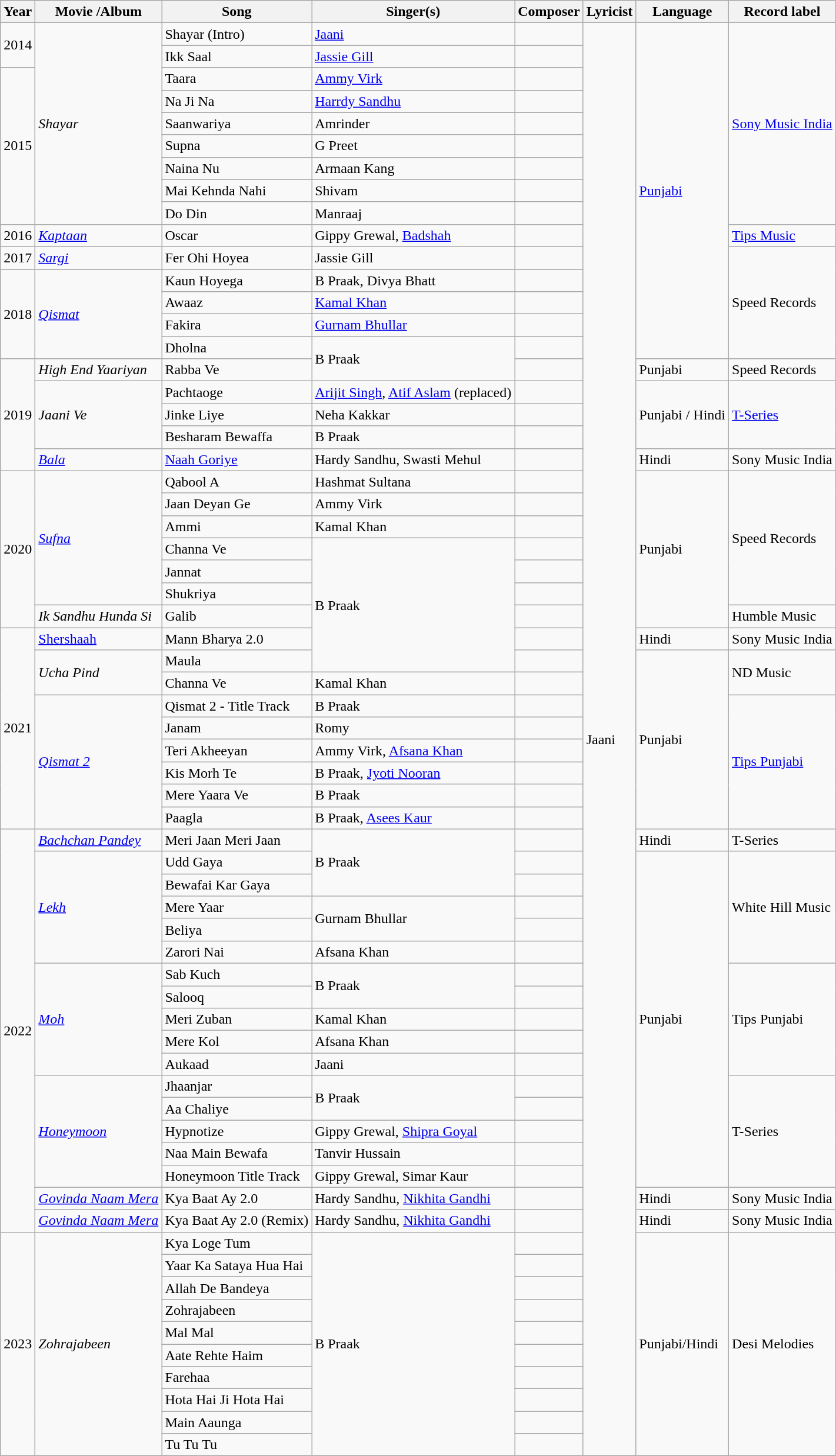<table class="wikitable sortable">
<tr>
<th>Year</th>
<th>Movie /Album</th>
<th>Song</th>
<th>Singer(s)</th>
<th>Composer</th>
<th>Lyricist</th>
<th>Language</th>
<th>Record label</th>
</tr>
<tr>
<td rowspan="2">2014</td>
<td rowspan="9"><em>Shayar</em></td>
<td>Shayar (Intro)</td>
<td><a href='#'>Jaani</a></td>
<td></td>
<td rowspan="65">Jaani</td>
<td rowspan="15"><a href='#'>Punjabi</a></td>
<td rowspan="9"><a href='#'>Sony Music India</a></td>
</tr>
<tr>
<td>Ikk Saal</td>
<td><a href='#'>Jassie Gill</a></td>
<td></td>
</tr>
<tr>
<td rowspan="7">2015</td>
<td>Taara</td>
<td><a href='#'>Ammy Virk</a></td>
<td></td>
</tr>
<tr>
<td>Na Ji Na</td>
<td><a href='#'>Harrdy Sandhu</a></td>
<td></td>
</tr>
<tr>
<td>Saanwariya</td>
<td>Amrinder</td>
<td></td>
</tr>
<tr>
<td>Supna</td>
<td>G Preet</td>
<td></td>
</tr>
<tr>
<td>Naina Nu</td>
<td>Armaan Kang</td>
<td></td>
</tr>
<tr>
<td>Mai Kehnda Nahi</td>
<td>Shivam</td>
<td></td>
</tr>
<tr>
<td>Do Din</td>
<td>Manraaj</td>
<td></td>
</tr>
<tr>
<td>2016</td>
<td><em><a href='#'>Kaptaan</a></em></td>
<td>Oscar</td>
<td>Gippy Grewal, <a href='#'>Badshah</a></td>
<td></td>
<td><a href='#'>Tips Music</a></td>
</tr>
<tr>
<td>2017</td>
<td><em><a href='#'>Sargi</a></em></td>
<td>Fer Ohi Hoyea</td>
<td>Jassie Gill</td>
<td></td>
<td rowspan="5">Speed Records</td>
</tr>
<tr>
<td rowspan="4">2018</td>
<td rowspan="4"><em><a href='#'>Qismat</a></em></td>
<td>Kaun Hoyega</td>
<td>B Praak, Divya Bhatt</td>
<td></td>
</tr>
<tr>
<td>Awaaz</td>
<td><a href='#'>Kamal Khan</a></td>
<td></td>
</tr>
<tr>
<td>Fakira</td>
<td><a href='#'>Gurnam Bhullar</a></td>
<td></td>
</tr>
<tr>
<td>Dholna</td>
<td rowspan="2">B Praak</td>
<td></td>
</tr>
<tr>
<td rowspan="5">2019</td>
<td><em>High End Yaariyan</em></td>
<td>Rabba Ve</td>
<td></td>
<td>Punjabi</td>
<td>Speed Records</td>
</tr>
<tr>
<td rowspan="3"><em>Jaani Ve</em></td>
<td>Pachtaoge</td>
<td><a href='#'>Arijit Singh</a>, <a href='#'>Atif Aslam</a> (replaced)</td>
<td></td>
<td rowspan="3">Punjabi / Hindi</td>
<td rowspan="3"><a href='#'>T-Series</a></td>
</tr>
<tr>
<td>Jinke Liye</td>
<td>Neha Kakkar</td>
<td></td>
</tr>
<tr>
<td>Besharam Bewaffa</td>
<td>B Praak</td>
<td></td>
</tr>
<tr>
<td><em><a href='#'>Bala</a></em></td>
<td><a href='#'>Naah Goriye</a></td>
<td>Hardy Sandhu, Swasti Mehul</td>
<td></td>
<td>Hindi</td>
<td>Sony Music India</td>
</tr>
<tr>
<td rowspan="7">2020</td>
<td rowspan="6"><em><a href='#'>Sufna</a></em></td>
<td>Qabool A</td>
<td>Hashmat Sultana</td>
<td></td>
<td rowspan="7">Punjabi</td>
<td rowspan="6">Speed Records</td>
</tr>
<tr>
<td>Jaan Deyan Ge</td>
<td>Ammy Virk</td>
<td></td>
</tr>
<tr>
<td>Ammi</td>
<td>Kamal Khan</td>
<td></td>
</tr>
<tr>
<td>Channa Ve</td>
<td rowspan="6">B Praak</td>
<td></td>
</tr>
<tr>
<td>Jannat</td>
<td></td>
</tr>
<tr>
<td>Shukriya</td>
<td></td>
</tr>
<tr>
<td><em>Ik Sandhu Hunda Si</em></td>
<td>Galib</td>
<td></td>
<td>Humble Music</td>
</tr>
<tr>
<td rowspan="9">2021</td>
<td><a href='#'>Shershaah</a></td>
<td>Mann Bharya 2.0</td>
<td></td>
<td>Hindi</td>
<td>Sony Music India</td>
</tr>
<tr>
<td rowspan="2"><em>Ucha Pind</em></td>
<td>Maula</td>
<td></td>
<td rowspan="8">Punjabi</td>
<td rowspan="2">ND Music</td>
</tr>
<tr>
<td>Channa Ve</td>
<td>Kamal Khan</td>
<td></td>
</tr>
<tr>
<td rowspan="6"><em><a href='#'>Qismat 2</a></em></td>
<td>Qismat 2 - Title Track</td>
<td>B Praak</td>
<td></td>
<td rowspan="6"><a href='#'>Tips Punjabi</a></td>
</tr>
<tr>
<td>Janam</td>
<td>Romy</td>
<td></td>
</tr>
<tr>
<td>Teri Akheeyan</td>
<td>Ammy Virk, <a href='#'>Afsana Khan</a></td>
<td></td>
</tr>
<tr>
<td>Kis Morh Te</td>
<td>B Praak, <a href='#'>Jyoti Nooran</a></td>
<td></td>
</tr>
<tr>
<td>Mere Yaara Ve</td>
<td>B Praak</td>
<td></td>
</tr>
<tr>
<td>Paagla</td>
<td>B Praak, <a href='#'>Asees Kaur</a></td>
<td></td>
</tr>
<tr>
<td rowspan="18">2022</td>
<td><em><a href='#'>Bachchan Pandey</a></em></td>
<td>Meri Jaan Meri Jaan</td>
<td rowspan="3">B Praak</td>
<td></td>
<td>Hindi</td>
<td>T-Series</td>
</tr>
<tr>
<td rowspan="5"><em><a href='#'>Lekh</a></em></td>
<td>Udd Gaya</td>
<td></td>
<td rowspan="15">Punjabi</td>
<td rowspan="5">White Hill Music</td>
</tr>
<tr>
<td>Bewafai Kar Gaya</td>
<td></td>
</tr>
<tr>
<td>Mere Yaar</td>
<td rowspan="2">Gurnam Bhullar</td>
<td></td>
</tr>
<tr>
<td>Beliya</td>
<td></td>
</tr>
<tr>
<td>Zarori Nai</td>
<td>Afsana Khan</td>
<td></td>
</tr>
<tr>
<td rowspan="5"><em><a href='#'>Moh</a></em></td>
<td>Sab Kuch</td>
<td rowspan="2">B Praak</td>
<td></td>
<td rowspan="5">Tips Punjabi</td>
</tr>
<tr>
<td>Salooq</td>
<td></td>
</tr>
<tr>
<td>Meri Zuban</td>
<td>Kamal Khan</td>
<td></td>
</tr>
<tr>
<td>Mere Kol</td>
<td>Afsana Khan</td>
<td></td>
</tr>
<tr>
<td>Aukaad</td>
<td>Jaani</td>
<td></td>
</tr>
<tr>
<td rowspan="5"><em><a href='#'>Honeymoon</a></em></td>
<td>Jhaanjar</td>
<td rowspan="2">B Praak</td>
<td></td>
<td rowspan="5">T-Series</td>
</tr>
<tr>
<td>Aa Chaliye</td>
<td></td>
</tr>
<tr>
<td>Hypnotize</td>
<td>Gippy Grewal, <a href='#'>Shipra Goyal</a></td>
<td></td>
</tr>
<tr>
<td>Naa Main Bewafa</td>
<td>Tanvir Hussain</td>
<td></td>
</tr>
<tr>
<td>Honeymoon Title Track</td>
<td>Gippy Grewal, Simar Kaur</td>
<td></td>
</tr>
<tr>
<td><em><a href='#'>Govinda Naam Mera</a></em></td>
<td>Kya Baat Ay 2.0</td>
<td>Hardy Sandhu, <a href='#'>Nikhita Gandhi</a></td>
<td></td>
<td>Hindi</td>
<td>Sony Music India</td>
</tr>
<tr>
<td><em><a href='#'>Govinda Naam Mera</a></em></td>
<td>Kya Baat Ay 2.0 (Remix)</td>
<td>Hardy Sandhu, <a href='#'>Nikhita Gandhi</a></td>
<td></td>
<td>Hindi</td>
<td>Sony Music India</td>
</tr>
<tr>
<td rowspan="10">2023</td>
<td rowspan="10"><em>Zohrajabeen</em></td>
<td>Kya Loge Tum</td>
<td rowspan="10">B Praak</td>
<td></td>
<td rowspan="10">Punjabi/Hindi</td>
<td rowspan="10">Desi Melodies</td>
</tr>
<tr>
<td>Yaar Ka Sataya Hua Hai</td>
<td></td>
</tr>
<tr>
<td>Allah De Bandeya</td>
<td></td>
</tr>
<tr>
<td>Zohrajabeen</td>
<td></td>
</tr>
<tr>
<td>Mal Mal</td>
<td></td>
</tr>
<tr>
<td>Aate Rehte Haim</td>
<td></td>
</tr>
<tr>
<td>Farehaa</td>
<td></td>
</tr>
<tr>
<td>Hota Hai Ji Hota Hai</td>
<td></td>
</tr>
<tr>
<td>Main Aaunga</td>
<td></td>
</tr>
<tr>
<td>Tu Tu Tu</td>
<td></td>
</tr>
</table>
